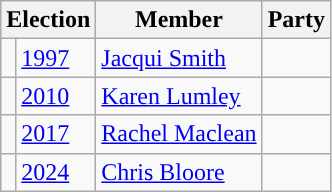<table class="wikitable">
<tr>
<th colspan="2">Election</th>
<th>Member</th>
<th>Party</th>
</tr>
<tr>
<td style="color:inherit;background-color: "></td>
<td><a href='#'>1997</a></td>
<td><a href='#'>Jacqui Smith</a></td>
<td></td>
</tr>
<tr>
<td style="color:inherit;background-color: "></td>
<td><a href='#'>2010</a></td>
<td><a href='#'>Karen Lumley</a></td>
<td></td>
</tr>
<tr>
<td style="color:inherit;background-color: "></td>
<td><a href='#'>2017</a></td>
<td><a href='#'>Rachel Maclean</a></td>
<td></td>
</tr>
<tr>
<td style="color:inherit;background-color: "></td>
<td><a href='#'>2024</a></td>
<td><a href='#'>Chris Bloore</a></td>
<td></td>
</tr>
</table>
